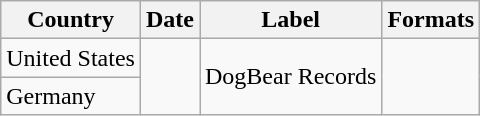<table class="wikitable">
<tr>
<th>Country</th>
<th>Date</th>
<th>Label</th>
<th>Formats</th>
</tr>
<tr>
<td>United States</td>
<td rowspan="2"></td>
<td rowspan="2">DogBear Records</td>
<td rowspan="2"></td>
</tr>
<tr>
<td>Germany</td>
</tr>
</table>
